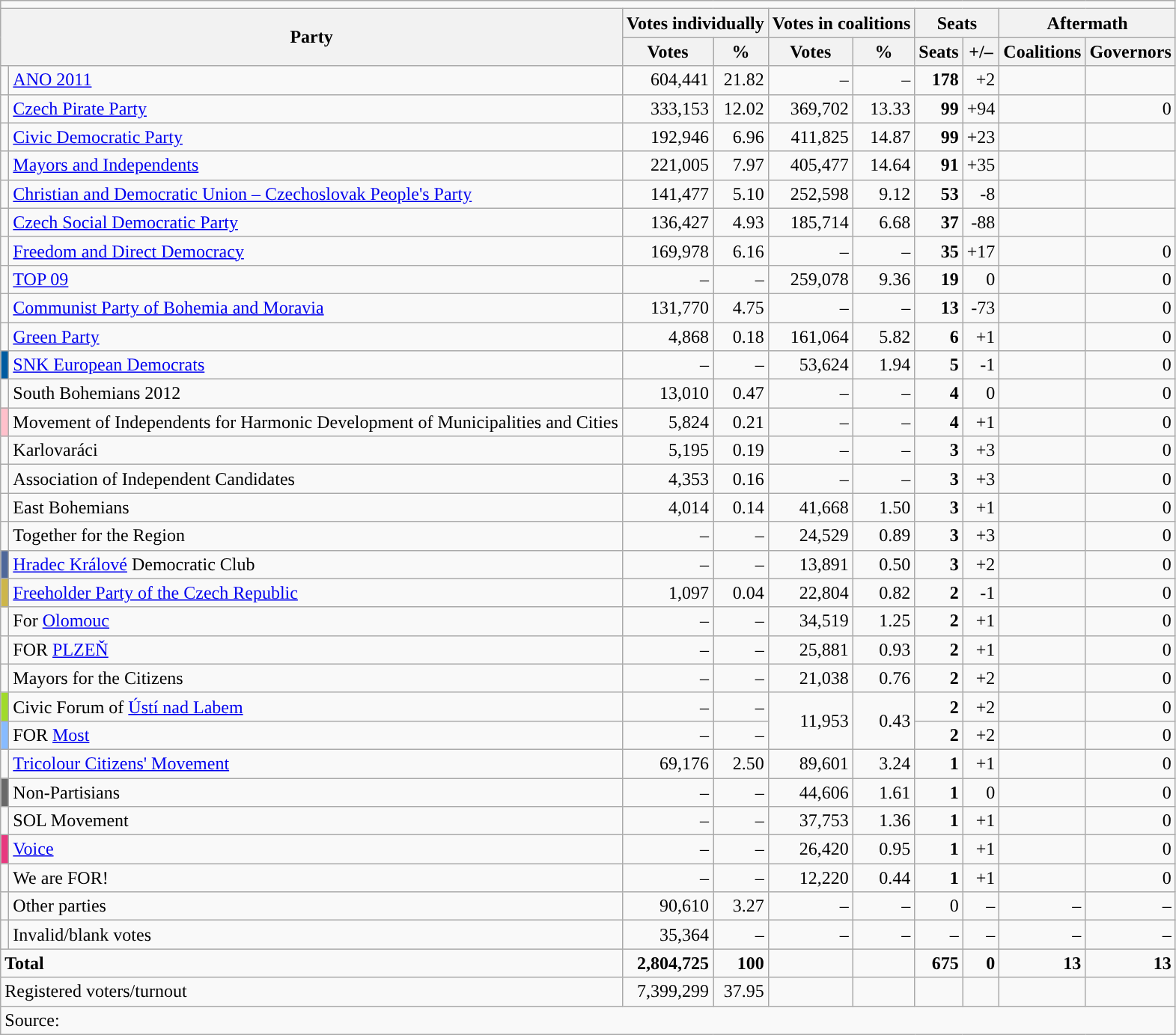<table class="wikitable sortable" style="text-align:right">
<tr>
<td colspan=10></td>
</tr>
<tr>
<th colspan=2 rowspan=2>Party</th>
<th colspan=2>Votes individually</th>
<th colspan=2>Votes in coalitions</th>
<th colspan=2>Seats</th>
<th colspan=2>Aftermath</th>
</tr>
<tr>
<th>Votes</th>
<th>%</th>
<th>Votes</th>
<th>%</th>
<th>Seats</th>
<th>+/–</th>
<th>Coalitions</th>
<th>Governors</th>
</tr>
<tr>
<td style="color:inherit;background:"></td>
<td align=left><a href='#'>ANO 2011</a></td>
<td>604,441</td>
<td>21.82</td>
<td>–</td>
<td>–</td>
<td><strong>178</strong></td>
<td>+2</td>
<td></td>
<td></td>
</tr>
<tr>
<td style="color:inherit;background:"></td>
<td align=left><a href='#'>Czech Pirate Party</a></td>
<td>333,153</td>
<td>12.02</td>
<td>369,702</td>
<td>13.33</td>
<td><strong>99</strong></td>
<td>+94</td>
<td></td>
<td>0</td>
</tr>
<tr>
<td style="color:inherit;background:"></td>
<td align=left><a href='#'>Civic Democratic Party</a></td>
<td>192,946</td>
<td>6.96</td>
<td>411,825</td>
<td>14.87</td>
<td><strong>99</strong></td>
<td>+23</td>
<td></td>
<td></td>
</tr>
<tr>
<td style="color:inherit;background:"></td>
<td align=left><a href='#'>Mayors and Independents</a></td>
<td>221,005</td>
<td>7.97</td>
<td>405,477</td>
<td>14.64</td>
<td><strong>91</strong></td>
<td>+35</td>
<td></td>
<td></td>
</tr>
<tr>
<td style="color:inherit;background:"></td>
<td align=left><a href='#'>Christian and Democratic Union – Czechoslovak People's Party</a></td>
<td>141,477</td>
<td>5.10</td>
<td>252,598</td>
<td>9.12</td>
<td><strong>53</strong></td>
<td>-8</td>
<td></td>
<td></td>
</tr>
<tr>
<td style="color:inherit;background:"></td>
<td align=left><a href='#'>Czech Social Democratic Party</a></td>
<td>136,427</td>
<td>4.93</td>
<td>185,714</td>
<td>6.68</td>
<td><strong>37</strong></td>
<td>-88</td>
<td></td>
<td></td>
</tr>
<tr>
<td style="color:inherit;background:"></td>
<td align=left><a href='#'>Freedom and Direct Democracy</a></td>
<td>169,978</td>
<td>6.16</td>
<td>–</td>
<td>–</td>
<td><strong>35</strong></td>
<td>+17</td>
<td></td>
<td>0</td>
</tr>
<tr>
<td style="color:inherit;background:"></td>
<td align=left><a href='#'>TOP 09</a></td>
<td>–</td>
<td>–</td>
<td>259,078</td>
<td>9.36</td>
<td><strong>19</strong></td>
<td>0</td>
<td></td>
<td>0</td>
</tr>
<tr>
<td style="color:inherit;background:"></td>
<td align=left><a href='#'>Communist Party of Bohemia and Moravia</a></td>
<td>131,770</td>
<td>4.75</td>
<td>–</td>
<td>–</td>
<td><strong>13</strong></td>
<td>-73</td>
<td></td>
<td>0</td>
</tr>
<tr>
<td style="color:inherit;background:"></td>
<td align=left><a href='#'>Green Party</a></td>
<td>4,868</td>
<td>0.18</td>
<td>161,064</td>
<td>5.82</td>
<td><strong>6</strong></td>
<td>+1</td>
<td></td>
<td>0</td>
</tr>
<tr>
<td style="background:#005CA1;"></td>
<td align=left><a href='#'>SNK European Democrats</a></td>
<td>–</td>
<td>–</td>
<td>53,624</td>
<td>1.94</td>
<td><strong>5</strong></td>
<td>-1</td>
<td></td>
<td>0</td>
</tr>
<tr>
<td></td>
<td align=left>South Bohemians 2012</td>
<td>13,010</td>
<td>0.47</td>
<td>–</td>
<td>–</td>
<td><strong>4</strong></td>
<td>0</td>
<td></td>
<td>0</td>
</tr>
<tr>
<td style="background:pink;"></td>
<td align=left>Movement of Independents for Harmonic Development of Municipalities and Cities</td>
<td>5,824</td>
<td>0.21</td>
<td>–</td>
<td>–</td>
<td><strong>4</strong></td>
<td>+1</td>
<td></td>
<td>0</td>
</tr>
<tr>
<td></td>
<td align=left>Karlovaráci</td>
<td>5,195</td>
<td>0.19</td>
<td>–</td>
<td>–</td>
<td><strong>3</strong></td>
<td>+3</td>
<td></td>
<td>0</td>
</tr>
<tr>
<td></td>
<td align=left>Association of Independent Candidates</td>
<td>4,353</td>
<td>0.16</td>
<td>–</td>
<td>–</td>
<td><strong>3</strong></td>
<td>+3</td>
<td></td>
<td>0</td>
</tr>
<tr>
<td></td>
<td align=left>East Bohemians</td>
<td>4,014</td>
<td>0.14</td>
<td>41,668</td>
<td>1.50</td>
<td><strong>3</strong></td>
<td>+1</td>
<td></td>
<td>0</td>
</tr>
<tr>
<td></td>
<td align=left>Together for the Region</td>
<td>–</td>
<td>–</td>
<td>24,529</td>
<td>0.89</td>
<td><strong>3</strong></td>
<td>+3</td>
<td></td>
<td>0</td>
</tr>
<tr>
<td style="background:#4F689A;"></td>
<td align=left><a href='#'>Hradec Králové</a> Democratic Club</td>
<td>–</td>
<td>–</td>
<td>13,891</td>
<td>0.50</td>
<td><strong>3</strong></td>
<td>+2</td>
<td></td>
<td>0</td>
</tr>
<tr>
<td style="background:#cdb649;"></td>
<td align=left><a href='#'>Freeholder Party of the Czech Republic</a></td>
<td>1,097</td>
<td>0.04</td>
<td>22,804</td>
<td>0.82</td>
<td><strong>2</strong></td>
<td>-1</td>
<td></td>
<td>0</td>
</tr>
<tr>
<td></td>
<td align=left>For <a href='#'>Olomouc</a></td>
<td>–</td>
<td>–</td>
<td>34,519</td>
<td>1.25</td>
<td><strong>2</strong></td>
<td>+1</td>
<td></td>
<td>0</td>
</tr>
<tr>
<td></td>
<td align=left>FOR <a href='#'>PLZEŇ</a></td>
<td>–</td>
<td>–</td>
<td>25,881</td>
<td>0.93</td>
<td><strong>2</strong></td>
<td>+1</td>
<td></td>
<td>0</td>
</tr>
<tr>
<td></td>
<td align=left>Mayors for the Citizens</td>
<td>–</td>
<td>–</td>
<td>21,038</td>
<td>0.76</td>
<td><strong>2</strong></td>
<td>+2</td>
<td></td>
<td>0</td>
</tr>
<tr>
<td style="background:#A0DB2A;"></td>
<td align=left>Civic Forum of <a href='#'>Ústí nad Labem</a></td>
<td>–</td>
<td>–</td>
<td rowspan=2>11,953</td>
<td rowspan=2>0.43</td>
<td><strong>2</strong></td>
<td>+2</td>
<td></td>
<td>0</td>
</tr>
<tr>
<td style="background:#87BBFF;"></td>
<td align=left>FOR <a href='#'>Most</a></td>
<td>–</td>
<td>–</td>
<td><strong>2</strong></td>
<td>+2</td>
<td></td>
<td>0</td>
</tr>
<tr>
<td style="color:inherit;background:"></td>
<td align=left><a href='#'>Tricolour Citizens' Movement</a></td>
<td>69,176</td>
<td>2.50</td>
<td>89,601</td>
<td>3.24</td>
<td><strong>1</strong></td>
<td>+1</td>
<td></td>
<td>0</td>
</tr>
<tr>
<td style="background:dimGrey;"></td>
<td align=left>Non-Partisians</td>
<td>–</td>
<td>–</td>
<td>44,606</td>
<td>1.61</td>
<td><strong>1</strong></td>
<td>0</td>
<td></td>
<td>0</td>
</tr>
<tr>
<td></td>
<td align=left>SOL Movement</td>
<td>–</td>
<td>–</td>
<td>37,753</td>
<td>1.36</td>
<td><strong>1</strong></td>
<td>+1</td>
<td></td>
<td>0</td>
</tr>
<tr>
<td style="background:#e8387f;"></td>
<td align=left><a href='#'>Voice</a></td>
<td>–</td>
<td>–</td>
<td>26,420</td>
<td>0.95</td>
<td><strong>1</strong></td>
<td>+1</td>
<td></td>
<td>0</td>
</tr>
<tr>
<td></td>
<td align=left>We are FOR!</td>
<td>–</td>
<td>–</td>
<td>12,220</td>
<td>0.44</td>
<td><strong>1</strong></td>
<td>+1</td>
<td></td>
<td>0</td>
</tr>
<tr>
<td></td>
<td align=left>Other parties</td>
<td>90,610</td>
<td>3.27</td>
<td>–</td>
<td>–</td>
<td>0</td>
<td>–</td>
<td>–</td>
<td>–</td>
</tr>
<tr>
<td></td>
<td align=left>Invalid/blank votes</td>
<td>35,364</td>
<td>–</td>
<td>–</td>
<td>–</td>
<td>–</td>
<td>–</td>
<td>–</td>
<td>–</td>
</tr>
<tr>
<td colspan=2 align=left><strong>Total</strong></td>
<td><strong>2,804,725</strong></td>
<td><strong>100</strong></td>
<td></td>
<td></td>
<td><strong>675</strong></td>
<td><strong>0</strong></td>
<td><strong>13</strong></td>
<td><strong>13</strong></td>
</tr>
<tr>
<td align=left colspan=2>Registered voters/turnout</td>
<td>7,399,299</td>
<td>37.95</td>
<td></td>
<td></td>
<td></td>
<td></td>
<td></td>
<td></td>
</tr>
<tr>
<td colspan=10 align=left>Source: </td>
</tr>
</table>
